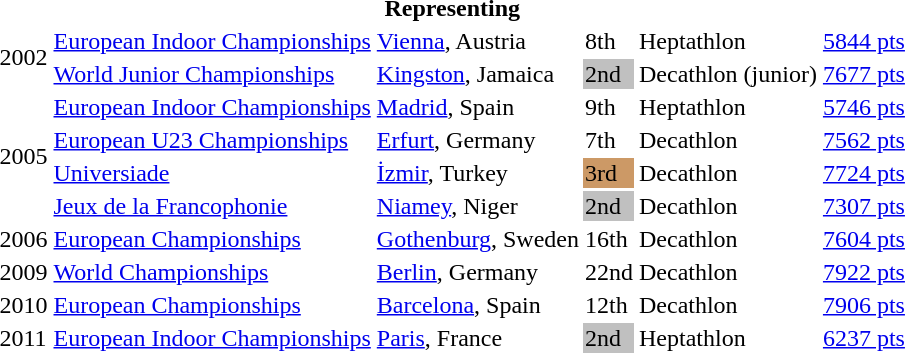<table>
<tr>
<th colspan="6">Representing </th>
</tr>
<tr>
<td rowspan=2>2002</td>
<td><a href='#'>European Indoor Championships</a></td>
<td><a href='#'>Vienna</a>, Austria</td>
<td>8th</td>
<td>Heptathlon</td>
<td><a href='#'>5844 pts</a></td>
</tr>
<tr>
<td><a href='#'>World Junior Championships</a></td>
<td><a href='#'>Kingston</a>, Jamaica</td>
<td bgcolor="silver">2nd</td>
<td>Decathlon (junior)</td>
<td><a href='#'>7677 pts</a></td>
</tr>
<tr>
<td rowspan=4>2005</td>
<td><a href='#'>European Indoor Championships</a></td>
<td><a href='#'>Madrid</a>, Spain</td>
<td>9th</td>
<td>Heptathlon</td>
<td><a href='#'>5746 pts</a></td>
</tr>
<tr>
<td><a href='#'>European U23 Championships</a></td>
<td><a href='#'>Erfurt</a>, Germany</td>
<td>7th</td>
<td>Decathlon</td>
<td><a href='#'>7562 pts</a></td>
</tr>
<tr>
<td><a href='#'>Universiade</a></td>
<td><a href='#'>İzmir</a>, Turkey</td>
<td bgcolor="cc9966">3rd</td>
<td>Decathlon</td>
<td><a href='#'>7724 pts</a></td>
</tr>
<tr>
<td><a href='#'>Jeux de la Francophonie</a></td>
<td><a href='#'>Niamey</a>, Niger</td>
<td bgcolor="silver">2nd</td>
<td>Decathlon</td>
<td><a href='#'>7307 pts</a></td>
</tr>
<tr>
<td>2006</td>
<td><a href='#'>European Championships</a></td>
<td><a href='#'>Gothenburg</a>, Sweden</td>
<td>16th</td>
<td>Decathlon</td>
<td><a href='#'>7604 pts</a></td>
</tr>
<tr>
<td>2009</td>
<td><a href='#'>World Championships</a></td>
<td><a href='#'>Berlin</a>, Germany</td>
<td>22nd</td>
<td>Decathlon</td>
<td><a href='#'>7922 pts</a></td>
</tr>
<tr>
<td>2010</td>
<td><a href='#'>European Championships</a></td>
<td><a href='#'>Barcelona</a>, Spain</td>
<td>12th</td>
<td>Decathlon</td>
<td><a href='#'>7906 pts</a></td>
</tr>
<tr>
<td>2011</td>
<td><a href='#'>European Indoor Championships</a></td>
<td><a href='#'>Paris</a>, France</td>
<td bgcolor="silver">2nd</td>
<td>Heptathlon</td>
<td><a href='#'>6237 pts</a></td>
</tr>
</table>
